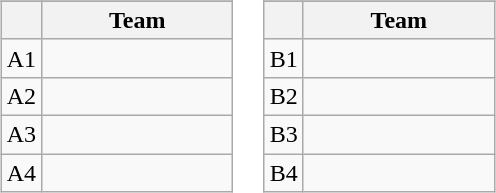<table>
<tr valign=top>
<td><br><table class="wikitable">
<tr>
</tr>
<tr>
<th></th>
<th width=120>Team</th>
</tr>
<tr>
<td align=center>A1</td>
<td></td>
</tr>
<tr>
<td align=center>A2</td>
<td></td>
</tr>
<tr>
<td align=center>A3</td>
<td></td>
</tr>
<tr>
<td align=center>A4</td>
<td></td>
</tr>
</table>
</td>
<td><br><table class="wikitable">
<tr>
</tr>
<tr>
<th></th>
<th width=120>Team</th>
</tr>
<tr>
<td align=center>B1</td>
<td></td>
</tr>
<tr>
<td align=center>B2</td>
<td></td>
</tr>
<tr>
<td align=center>B3</td>
<td></td>
</tr>
<tr>
<td align=center>B4</td>
<td></td>
</tr>
</table>
</td>
</tr>
</table>
